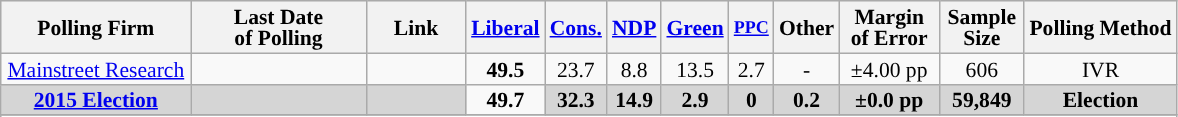<table class="wikitable sortable" style="text-align:center;font-size:90%;line-height:14px;">
<tr style="background:#e9e9e9;">
<th style="width:120px">Polling Firm</th>
<th style="width:110px">Last Date<br>of Polling</th>
<th style="width:60px" class="unsortable">Link</th>
<th style="background-color:"><strong><a href='#'>Liberal</a></strong></th>
<th style="background-color:"><strong><a href='#'>Cons.</a></strong></th>
<th style="background-color:"><strong><a href='#'>NDP</a></strong></th>
<th style="background-color:"><strong><a href='#'>Green</a></strong></th>
<th style="background-color:"><strong><small><a href='#'>PPC</a></small></strong></th>
<th style="background-color:"><strong>Other</strong></th>
<th style="width:60px;" class="unsortable">Margin<br>of Error</th>
<th style="width:50px;" class="unsortable">Sample<br>Size</th>
<th class="unsortable">Polling Method</th>
</tr>
<tr>
<td><a href='#'>Mainstreet Research</a></td>
<td></td>
<td></td>
<td><strong>49.5</strong></td>
<td>23.7</td>
<td>8.8</td>
<td>13.5</td>
<td>2.7</td>
<td>-</td>
<td>±4.00 pp</td>
<td>606</td>
<td>IVR</td>
</tr>
<tr>
<td style="background:#D5D5D5"><strong><a href='#'>2015 Election</a></strong></td>
<td style="background:#D5D5D5"><strong></strong></td>
<td style="background:#D5D5D5"></td>
<td><strong>49.7</strong></td>
<td style="background:#D5D5D5"><strong>32.3</strong></td>
<td style="background:#D5D5D5"><strong>14.9</strong></td>
<td style="background:#D5D5D5"><strong>2.9</strong></td>
<td style="background:#D5D5D5"><strong>0</strong></td>
<td style="background:#D5D5D5"><strong>0.2</strong></td>
<td style="background:#D5D5D5"><strong>±0.0 pp</strong></td>
<td style="background:#D5D5D5"><strong>59,849</strong></td>
<td style="background:#D5D5D5"><strong>Election</strong></td>
</tr>
<tr>
</tr>
<tr>
</tr>
</table>
